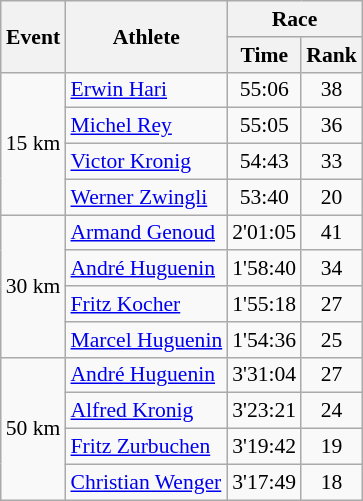<table class="wikitable" border="1" style="font-size:90%">
<tr>
<th rowspan=2>Event</th>
<th rowspan=2>Athlete</th>
<th colspan=2>Race</th>
</tr>
<tr>
<th>Time</th>
<th>Rank</th>
</tr>
<tr>
<td rowspan=4>15 km</td>
<td><a href='#'>Erwin Hari</a></td>
<td align=center>55:06</td>
<td align=center>38</td>
</tr>
<tr>
<td><a href='#'>Michel Rey</a></td>
<td align=center>55:05</td>
<td align=center>36</td>
</tr>
<tr>
<td><a href='#'>Victor Kronig</a></td>
<td align=center>54:43</td>
<td align=center>33</td>
</tr>
<tr>
<td><a href='#'>Werner Zwingli</a></td>
<td align=center>53:40</td>
<td align=center>20</td>
</tr>
<tr>
<td rowspan=4>30 km</td>
<td><a href='#'>Armand Genoud</a></td>
<td align=center>2'01:05</td>
<td align=center>41</td>
</tr>
<tr>
<td><a href='#'>André Huguenin</a></td>
<td align=center>1'58:40</td>
<td align=center>34</td>
</tr>
<tr>
<td><a href='#'>Fritz Kocher</a></td>
<td align=center>1'55:18</td>
<td align=center>27</td>
</tr>
<tr>
<td><a href='#'>Marcel Huguenin</a></td>
<td align=center>1'54:36</td>
<td align=center>25</td>
</tr>
<tr>
<td rowspan=4>50 km</td>
<td><a href='#'>André Huguenin</a></td>
<td align=center>3'31:04</td>
<td align=center>27</td>
</tr>
<tr>
<td><a href='#'>Alfred Kronig</a></td>
<td align=center>3'23:21</td>
<td align=center>24</td>
</tr>
<tr>
<td><a href='#'>Fritz Zurbuchen</a></td>
<td align=center>3'19:42</td>
<td align=center>19</td>
</tr>
<tr>
<td><a href='#'>Christian Wenger</a></td>
<td align=center>3'17:49</td>
<td align=center>18</td>
</tr>
</table>
